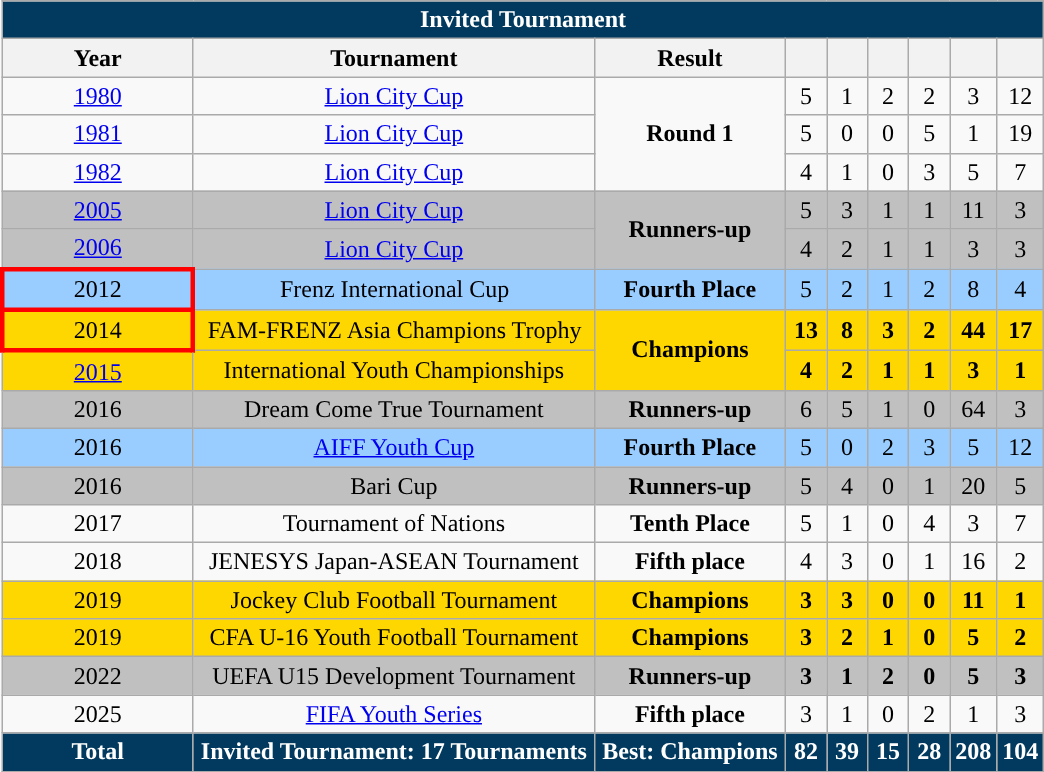<table class="wikitable" style="text-align: center;">
<tr>
<th colspan=9 style="background: #013A5E; color: #FFFFFF;">Invited Tournament</th>
</tr>
<tr>
<th width=120>Year</th>
<th width="260">Tournament</th>
<th width=120>Result</th>
<th width=20></th>
<th width=20></th>
<th width=20></th>
<th width=20></th>
<th width=20></th>
<th width=20></th>
</tr>
<tr>
<td> <a href='#'>1980</a></td>
<td><a href='#'>Lion City Cup</a></td>
<td rowspan=3><strong>Round 1</strong></td>
<td>5</td>
<td>1</td>
<td>2</td>
<td>2</td>
<td>3</td>
<td>12</td>
</tr>
<tr>
<td> <a href='#'>1981</a></td>
<td><a href='#'>Lion City Cup</a></td>
<td>5</td>
<td>0</td>
<td>0</td>
<td>5</td>
<td>1</td>
<td>19</td>
</tr>
<tr>
<td> <a href='#'>1982</a></td>
<td><a href='#'>Lion City Cup</a></td>
<td>4</td>
<td>1</td>
<td>0</td>
<td>3</td>
<td>5</td>
<td>7</td>
</tr>
<tr bgcolor=Silver>
<td> <a href='#'>2005</a></td>
<td><a href='#'>Lion City Cup</a></td>
<td rowspan=2><strong>Runners-up</strong></td>
<td>5</td>
<td>3</td>
<td>1</td>
<td>1</td>
<td>11</td>
<td>3</td>
</tr>
<tr bgcolor=Silver>
<td> <a href='#'>2006</a></td>
<td><a href='#'>Lion City Cup</a></td>
<td>4</td>
<td>2</td>
<td>1</td>
<td>1</td>
<td>3</td>
<td>3</td>
</tr>
<tr style="background:#9acdff;">
<td style="border: 3px solid red"> 2012</td>
<td>Frenz International Cup</td>
<td><strong>Fourth Place</strong></td>
<td>5</td>
<td>2</td>
<td>1</td>
<td>2</td>
<td>8</td>
<td>4</td>
</tr>
<tr style="background:gold;">
<td style="border: 3px solid red"> 2014</td>
<td>FAM-FRENZ Asia Champions Trophy</td>
<td rowspan=2><strong>Champions</strong></td>
<td><strong>13</strong></td>
<td><strong>8</strong></td>
<td><strong>3</strong></td>
<td><strong>2</strong></td>
<td><strong>44</strong></td>
<td><strong>17</strong></td>
</tr>
<tr style="background:gold;">
<td> <a href='#'>2015</a></td>
<td>International Youth Championships</td>
<td><strong>4</strong></td>
<td><strong>2</strong></td>
<td><strong>1</strong></td>
<td><strong>1</strong></td>
<td><strong>3</strong></td>
<td><strong>1</strong></td>
</tr>
<tr bgcolor=Silver>
<td> 2016</td>
<td>Dream Come True Tournament</td>
<td><strong>Runners-up</strong></td>
<td>6</td>
<td>5</td>
<td>1</td>
<td>0</td>
<td>64</td>
<td>3</td>
</tr>
<tr style="background:#9acdff;">
<td> 2016</td>
<td><a href='#'>AIFF Youth Cup</a></td>
<td><strong>Fourth Place</strong></td>
<td>5</td>
<td>0</td>
<td>2</td>
<td>3</td>
<td>5</td>
<td>12</td>
</tr>
<tr bgcolor=Silver>
<td> 2016</td>
<td>Bari Cup</td>
<td><strong>Runners-up</strong></td>
<td>5</td>
<td>4</td>
<td>0</td>
<td>1</td>
<td>20</td>
<td>5</td>
</tr>
<tr>
<td> 2017</td>
<td>Tournament of Nations</td>
<td><strong>Tenth Place</strong></td>
<td>5</td>
<td>1</td>
<td>0</td>
<td>4</td>
<td>3</td>
<td>7</td>
</tr>
<tr>
<td> 2018</td>
<td>JENESYS Japan-ASEAN Tournament</td>
<td><strong>Fifth place</strong></td>
<td>4</td>
<td>3</td>
<td>0</td>
<td>1</td>
<td>16</td>
<td>2</td>
</tr>
<tr style="background:gold;">
<td> 2019</td>
<td>Jockey Club Football Tournament</td>
<td><strong>Champions</strong></td>
<td><strong>3</strong></td>
<td><strong>3</strong></td>
<td><strong>0</strong></td>
<td><strong>0</strong></td>
<td><strong>11</strong></td>
<td><strong>1</strong></td>
</tr>
<tr style="background:gold;">
<td> 2019</td>
<td>CFA U-16 Youth Football Tournament</td>
<td><strong>Champions</strong></td>
<td><strong>3</strong></td>
<td><strong>2</strong></td>
<td><strong>1</strong></td>
<td><strong>0</strong></td>
<td><strong>5</strong></td>
<td><strong>2</strong></td>
</tr>
<tr style="background:silver;">
<td> 2022</td>
<td>UEFA U15 Development Tournament</td>
<td><strong>Runners-up</strong></td>
<td><strong>3</strong></td>
<td><strong>1</strong></td>
<td><strong>2</strong></td>
<td><strong>0</strong></td>
<td><strong>5</strong></td>
<td><strong>3</strong></td>
</tr>
<tr>
<td> 2025</td>
<td><a href='#'>FIFA Youth Series</a></td>
<td><strong>Fifth place</strong></td>
<td>3</td>
<td>1</td>
<td>0</td>
<td>2</td>
<td>1</td>
<td>3</td>
</tr>
<tr>
<td style="background: #013A5E; color: #FFFFFF;"><strong>Total</strong></td>
<td style="background: #013A5E; color: #FFFFFF;"><strong>Invited Tournament: 17 Tournaments</strong></td>
<td style="background: #013A5E; color: #FFFFFF;"><strong>Best: Champions</strong></td>
<td style="background: #013A5E; color: #FFFFFF;"><strong>82</strong></td>
<td style="background: #013A5E; color: #FFFFFF;"><strong>39</strong></td>
<td style="background: #013A5E; color: #FFFFFF;"><strong>15</strong></td>
<td style="background: #013A5E; color: #FFFFFF;"><strong>28</strong></td>
<td style="background: #013A5E; color: #FFFFFF;"><strong>208</strong></td>
<td style="background: #013A5E; color: #FFFFFF;"><strong>104</strong></td>
</tr>
</table>
